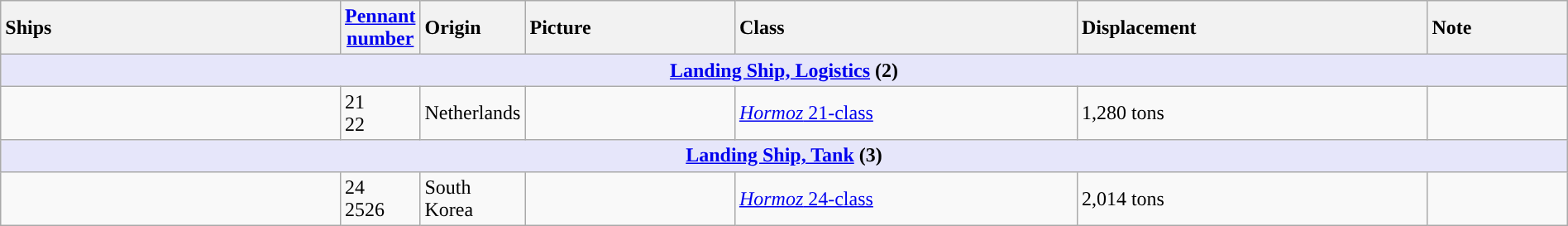<table class="wikitable" style="margin:auto; width:100%;">
<tr>
<th style="text-align:left; width:25%;">Ships</th>
<th><a href='#'>Pennant number</a></th>
<th style="text-align:left">Origin</th>
<th style="text-align:left; width:15%;">Picture</th>
<th style="text-align:left; width:25%;">Class</th>
<th style="text-align:left; width:25%;">Displacement</th>
<th style="text-align:left; width:25%;">Note</th>
</tr>
<tr>
<th colspan="7" style="background: lavender;"><a href='#'>Landing Ship, Logistics</a> (2)</th>
</tr>
<tr>
<td><br></td>
<td>21<br>22</td>
<td>Netherlands</td>
<td></td>
<td><a href='#'><em>Hormoz</em> 21-class</a></td>
<td>1,280 tons</td>
<td></td>
</tr>
<tr>
<th colspan="7" style="background: lavender;"><a href='#'>Landing Ship, Tank</a> (3)</th>
</tr>
<tr>
<td><br></td>
<td>24<br>2526</td>
<td>South Korea</td>
<td></td>
<td><a href='#'><em>Hormoz</em> 24-class</a></td>
<td>2,014 tons</td>
<td></td>
</tr>
</table>
